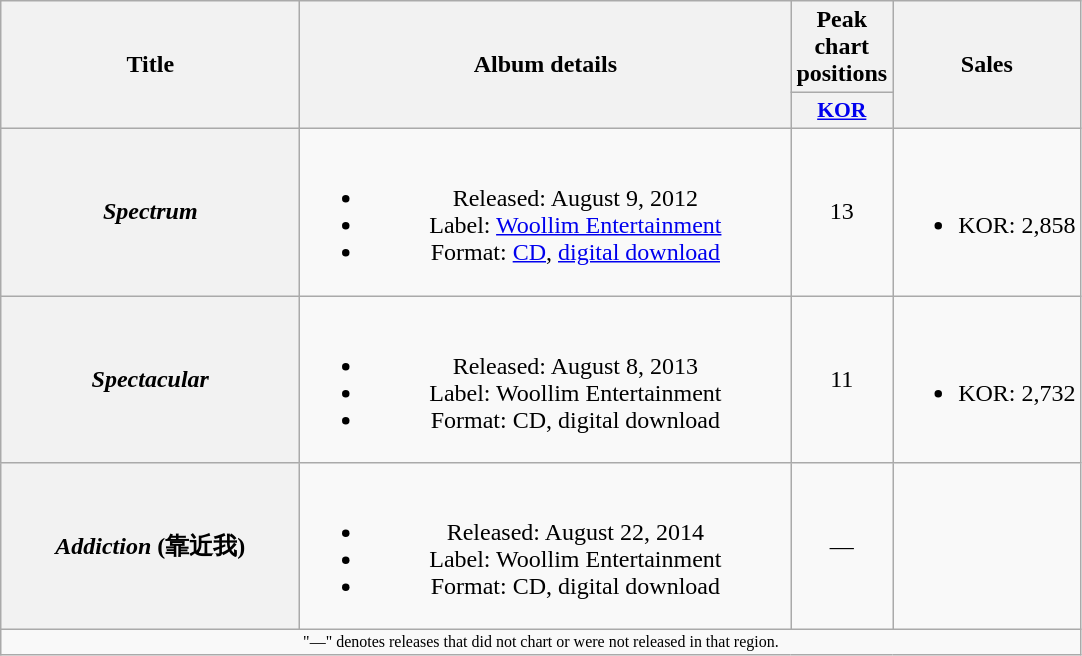<table class="wikitable plainrowheaders" style="text-align:center;">
<tr>
<th rowspan="2" style="width:12em;">Title</th>
<th rowspan="2" style="width:20em;">Album details</th>
<th>Peak chart positions</th>
<th rowspan="2">Sales</th>
</tr>
<tr>
<th scope="col" style="width:3em;font-size:90%;"><a href='#'>KOR</a><br></th>
</tr>
<tr>
<th scope="row"><em>Spectrum</em></th>
<td><br><ul><li>Released: August 9, 2012 </li><li>Label: <a href='#'>Woollim Entertainment</a></li><li>Format: <a href='#'>CD</a>, <a href='#'>digital download</a></li></ul></td>
<td>13</td>
<td><br><ul><li>KOR: 2,858</li></ul></td>
</tr>
<tr>
<th scope="row"><em>Spectacular</em></th>
<td><br><ul><li>Released: August 8, 2013 </li><li>Label: Woollim Entertainment</li><li>Format: CD, digital download</li></ul></td>
<td>11</td>
<td><br><ul><li>KOR: 2,732</li></ul></td>
</tr>
<tr>
<th scope="row"><em>Addiction</em> (靠近我)</th>
<td><br><ul><li>Released: August 22, 2014 </li><li>Label: Woollim Entertainment</li><li>Format: CD, digital download</li></ul></td>
<td>—</td>
<td></td>
</tr>
<tr>
<td colspan="4" style="text-align:center; font-size:8pt;">"—" denotes releases that did not chart or were not released in that region.</td>
</tr>
</table>
